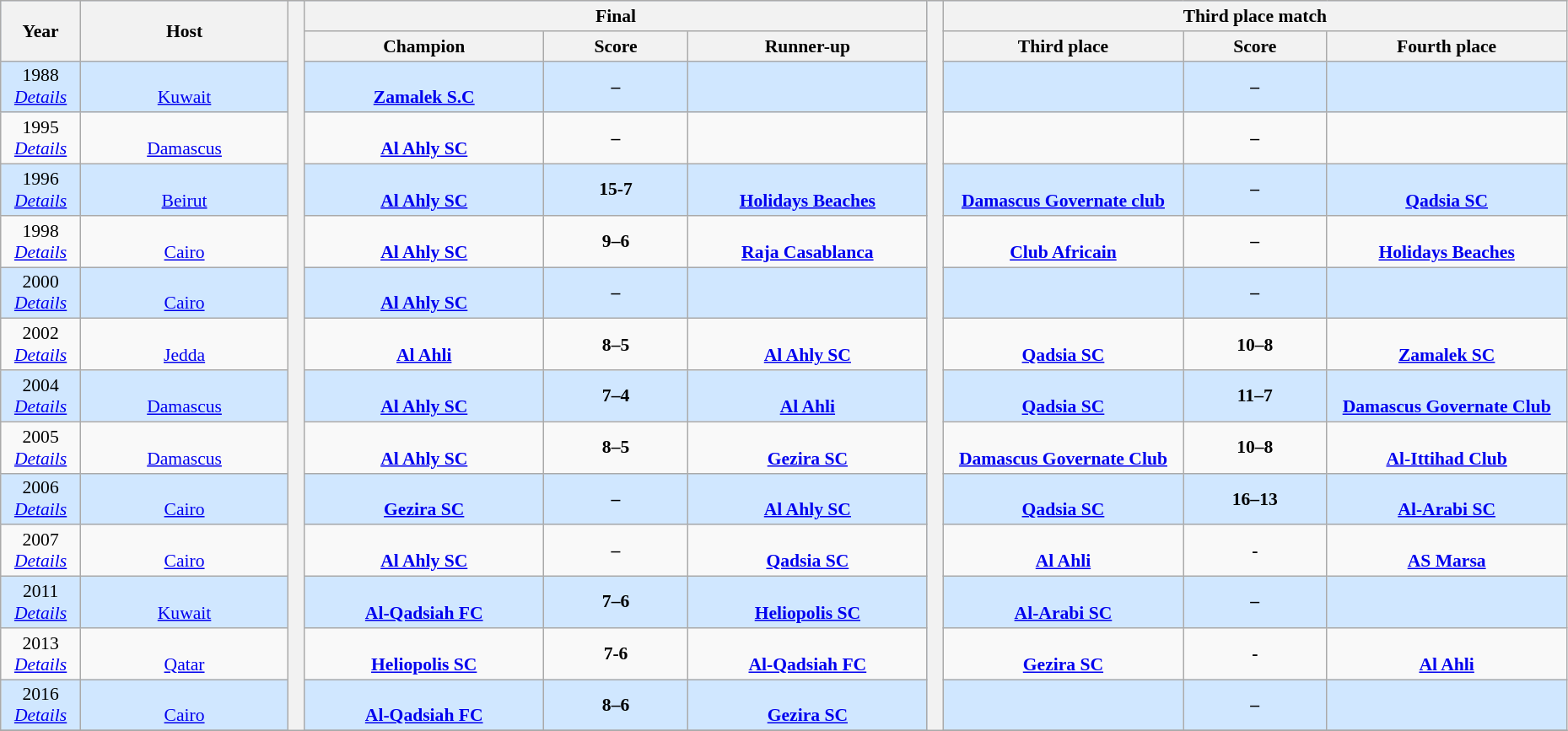<table class="wikitable" style="font-size:90%; width: 98%; text-align: center;">
<tr bgcolor=#C1D8FF>
<th rowspan=2 width=5%>Year</th>
<th rowspan=2 width=13%>Host</th>
<th width=1% rowspan=33 bgcolor=ffffff></th>
<th colspan=3>Final</th>
<th width=1% rowspan=33 bgcolor=ffffff></th>
<th colspan=3>Third place match</th>
</tr>
<tr bgcolor=#EFEFEF>
<th width=15%>Champion</th>
<th width=9%>Score</th>
<th width=15%>Runner-up</th>
<th width=15%>Third place</th>
<th width=9%>Score</th>
<th width=15%>Fourth place</th>
</tr>
<tr bgcolor=#D0E7FF>
<td>1988<br><em><a href='#'>Details</a></em></td>
<td><br><a href='#'>Kuwait</a></td>
<td><strong><br><a href='#'>Zamalek S.C</a></strong></td>
<td><strong> – </strong></td>
<td></td>
<td></td>
<td><strong> – </strong></td>
<td></td>
</tr>
<tr>
<td>1995<br><em><a href='#'>Details</a></em></td>
<td><br><a href='#'>Damascus</a></td>
<td><strong><br><a href='#'>Al Ahly SC</a></strong></td>
<td><strong> – </strong></td>
<td></td>
<td></td>
<td><strong> – </strong></td>
<td></td>
</tr>
<tr bgcolor=#D0E7FF>
<td>1996<br><em><a href='#'>Details</a></em></td>
<td><br><a href='#'>Beirut</a></td>
<td><strong><br><a href='#'>Al Ahly SC</a></strong></td>
<td><strong>15-7</strong></td>
<td><strong><br><a href='#'>Holidays Beaches</a></strong></td>
<td><strong><br><a href='#'>Damascus Governate club</a></strong></td>
<td><strong> – </strong></td>
<td><strong><br> <a href='#'>Qadsia SC</a></strong></td>
</tr>
<tr>
<td>1998<br><em><a href='#'>Details</a></em></td>
<td><br><a href='#'>Cairo</a></td>
<td><strong><br><a href='#'>Al Ahly SC</a></strong></td>
<td><strong>9–6</strong></td>
<td><strong><br> <a href='#'>Raja Casablanca</a></strong></td>
<td><strong><br> <a href='#'>Club Africain</a></strong></td>
<td><strong> – </strong></td>
<td><strong><br><a href='#'>Holidays Beaches</a></strong></td>
</tr>
<tr bgcolor=#D0E7FF>
<td>2000<br><em><a href='#'>Details</a></em></td>
<td><br><a href='#'>Cairo</a></td>
<td><strong><br><a href='#'>Al Ahly SC</a></strong></td>
<td><strong> – </strong></td>
<td></td>
<td></td>
<td><strong> – </strong></td>
<td></td>
</tr>
<tr>
<td>2002<br><em><a href='#'>Details</a></em></td>
<td><br><a href='#'>Jedda</a></td>
<td><strong><br><a href='#'>Al Ahli</a></strong></td>
<td><strong>8–5 </strong></td>
<td><strong><br><a href='#'>Al Ahly SC</a></strong></td>
<td><strong><br> <a href='#'>Qadsia SC</a></strong></td>
<td><strong>10–8</strong></td>
<td><strong><br><a href='#'>Zamalek SC</a></strong></td>
</tr>
<tr bgcolor=#D0E7FF>
<td>2004<br><em><a href='#'>Details</a></em></td>
<td><br><a href='#'>Damascus</a></td>
<td><strong><br><a href='#'>Al Ahly SC</a></strong></td>
<td><strong>7–4</strong></td>
<td><strong><br><a href='#'>Al Ahli</a></strong></td>
<td><strong><br> <a href='#'>Qadsia SC</a></strong></td>
<td><strong>11–7</strong></td>
<td><strong><br><a href='#'>Damascus Governate Club</a></strong></td>
</tr>
<tr>
<td>2005<br><em><a href='#'>Details</a></em></td>
<td><br><a href='#'>Damascus</a></td>
<td><strong><br><a href='#'>Al Ahly SC</a></strong></td>
<td><strong>8–5 </strong></td>
<td><strong><br><a href='#'>Gezira SC</a></strong></td>
<td><strong><br><a href='#'>Damascus Governate Club</a></strong></td>
<td><strong>10–8</strong></td>
<td><strong><br><a href='#'>Al-Ittihad Club</a></strong></td>
</tr>
<tr bgcolor=#D0E7FF>
<td>2006<br><em><a href='#'>Details</a></em></td>
<td><br><a href='#'>Cairo</a></td>
<td><strong><br><a href='#'>Gezira SC</a></strong></td>
<td><strong>–</strong></td>
<td><strong><br><a href='#'>Al Ahly SC</a></strong></td>
<td><strong><br> <a href='#'>Qadsia SC</a></strong></td>
<td><strong>16–13</strong></td>
<td><strong><br> <a href='#'>Al-Arabi SC</a></strong></td>
</tr>
<tr>
<td>2007<br><em><a href='#'>Details</a></em></td>
<td><br><a href='#'>Cairo</a></td>
<td><strong><br><a href='#'>Al Ahly SC</a></strong></td>
<td><strong>–</strong></td>
<td><strong><br> <a href='#'>Qadsia SC</a></strong></td>
<td><strong><br><a href='#'>Al Ahli</a></strong></td>
<td><strong>-</strong></td>
<td><strong><br><a href='#'>AS Marsa</a></strong></td>
</tr>
<tr bgcolor=#D0E7FF>
<td>2011<br><em><a href='#'>Details</a></em></td>
<td><br><a href='#'>Kuwait</a></td>
<td><strong><br><a href='#'>Al-Qadsiah FC</a></strong></td>
<td><strong>7–6</strong></td>
<td><strong><br><a href='#'>Heliopolis SC</a></strong></td>
<td><strong><br> <a href='#'>Al-Arabi SC</a></strong></td>
<td><strong>–</strong></td>
<td></td>
</tr>
<tr>
<td>2013<br><em><a href='#'>Details</a></em></td>
<td><br><a href='#'>Qatar</a></td>
<td><strong><br><a href='#'>Heliopolis SC</a></strong></td>
<td><strong>7-6</strong></td>
<td><strong><br><a href='#'>Al-Qadsiah FC</a></strong></td>
<td><strong><br><a href='#'>Gezira SC</a></strong></td>
<td><strong>-</strong></td>
<td><strong><br><a href='#'>Al Ahli</a></strong></td>
</tr>
<tr bgcolor=#D0E7FF>
<td>2016<br><em><a href='#'>Details</a></em></td>
<td><br><a href='#'>Cairo</a></td>
<td><strong><br><a href='#'>Al-Qadsiah FC</a></strong></td>
<td><strong>8–6</strong></td>
<td><strong><br><a href='#'>Gezira SC</a></strong></td>
<td></td>
<td><strong>–</strong></td>
<td></td>
</tr>
<tr>
</tr>
</table>
